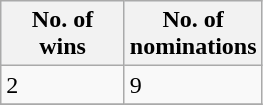<table class="wikitable">
<tr style="background:#ebf5ff;">
<th style="width:75px;">No. of wins</th>
<th style="width:75px;">No. of nominations</th>
</tr>
<tr>
<td>2</td>
<td>9</td>
</tr>
<tr>
</tr>
</table>
